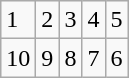<table class="wikitable">
<tr>
<td>1</td>
<td>2</td>
<td>3</td>
<td>4</td>
<td>5</td>
</tr>
<tr>
<td>10</td>
<td>9</td>
<td>8</td>
<td>7</td>
<td>6</td>
</tr>
</table>
